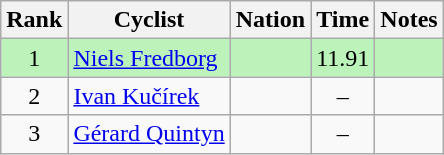<table class="wikitable sortable" style="text-align:center">
<tr>
<th>Rank</th>
<th>Cyclist</th>
<th>Nation</th>
<th>Time</th>
<th>Notes</th>
</tr>
<tr bgcolor=bbf3bb>
<td>1</td>
<td align=left data-sort-value="Fredborg, Niels"><a href='#'>Niels Fredborg</a></td>
<td align=left></td>
<td>11.91</td>
<td></td>
</tr>
<tr>
<td>2</td>
<td align=left data-sort-value="Kučírek, Ivan"><a href='#'>Ivan Kučírek</a></td>
<td align=left></td>
<td>–</td>
<td></td>
</tr>
<tr>
<td>3</td>
<td align=left data-sort-value="Quintyn, Gérard"><a href='#'>Gérard Quintyn</a></td>
<td align=left></td>
<td>–</td>
<td></td>
</tr>
</table>
